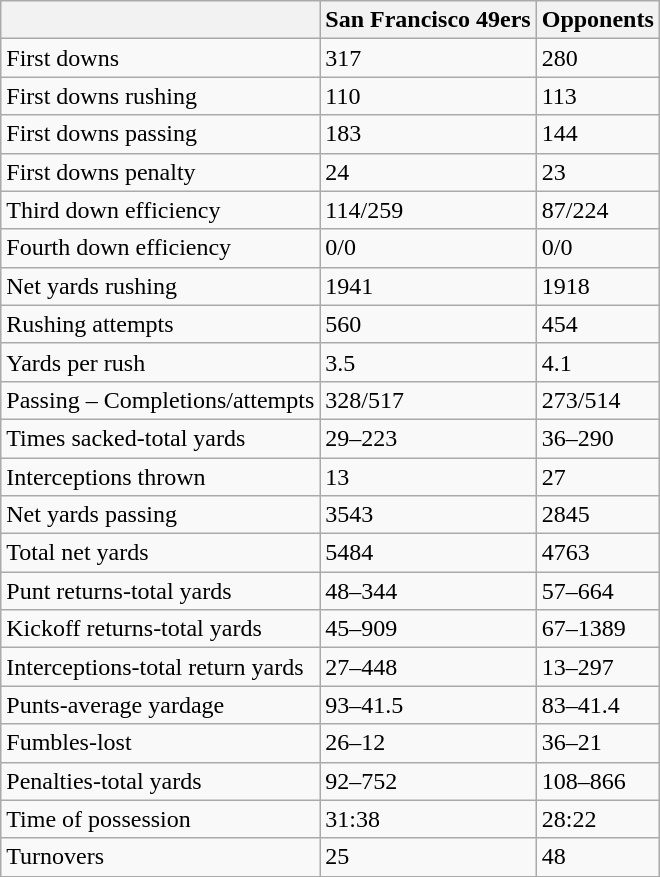<table class="wikitable">
<tr>
<th></th>
<th>San Francisco 49ers</th>
<th>Opponents</th>
</tr>
<tr>
<td>First downs</td>
<td>317</td>
<td>280</td>
</tr>
<tr>
<td>First downs rushing</td>
<td>110</td>
<td>113</td>
</tr>
<tr>
<td>First downs passing</td>
<td>183</td>
<td>144</td>
</tr>
<tr>
<td>First downs penalty</td>
<td>24</td>
<td>23</td>
</tr>
<tr>
<td>Third down efficiency</td>
<td>114/259</td>
<td>87/224</td>
</tr>
<tr>
<td>Fourth down efficiency</td>
<td>0/0</td>
<td>0/0</td>
</tr>
<tr>
<td>Net yards rushing</td>
<td>1941</td>
<td>1918</td>
</tr>
<tr>
<td>Rushing attempts</td>
<td>560</td>
<td>454</td>
</tr>
<tr>
<td>Yards per rush</td>
<td>3.5</td>
<td>4.1</td>
</tr>
<tr>
<td>Passing – Completions/attempts</td>
<td>328/517</td>
<td>273/514</td>
</tr>
<tr>
<td>Times sacked-total yards</td>
<td>29–223</td>
<td>36–290</td>
</tr>
<tr>
<td>Interceptions thrown</td>
<td>13</td>
<td>27</td>
</tr>
<tr>
<td>Net yards passing</td>
<td>3543</td>
<td>2845</td>
</tr>
<tr>
<td>Total net yards</td>
<td>5484</td>
<td>4763</td>
</tr>
<tr>
<td>Punt returns-total yards</td>
<td>48–344</td>
<td>57–664</td>
</tr>
<tr>
<td>Kickoff returns-total yards</td>
<td>45–909</td>
<td>67–1389</td>
</tr>
<tr>
<td>Interceptions-total return yards</td>
<td>27–448</td>
<td>13–297</td>
</tr>
<tr>
<td>Punts-average yardage</td>
<td>93–41.5</td>
<td>83–41.4</td>
</tr>
<tr>
<td>Fumbles-lost</td>
<td>26–12</td>
<td>36–21</td>
</tr>
<tr>
<td>Penalties-total yards</td>
<td>92–752</td>
<td>108–866</td>
</tr>
<tr>
<td>Time of possession</td>
<td>31:38</td>
<td>28:22</td>
</tr>
<tr>
<td>Turnovers</td>
<td>25</td>
<td>48</td>
</tr>
<tr>
</tr>
</table>
